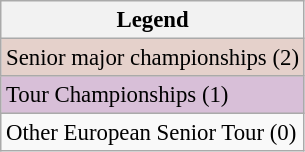<table class="wikitable" style="font-size:95%;">
<tr>
<th>Legend</th>
</tr>
<tr style="background:#e5d1cb;">
<td>Senior major championships (2)</td>
</tr>
<tr style="background:thistle;">
<td>Tour Championships (1)</td>
</tr>
<tr>
<td>Other European Senior Tour (0)</td>
</tr>
</table>
